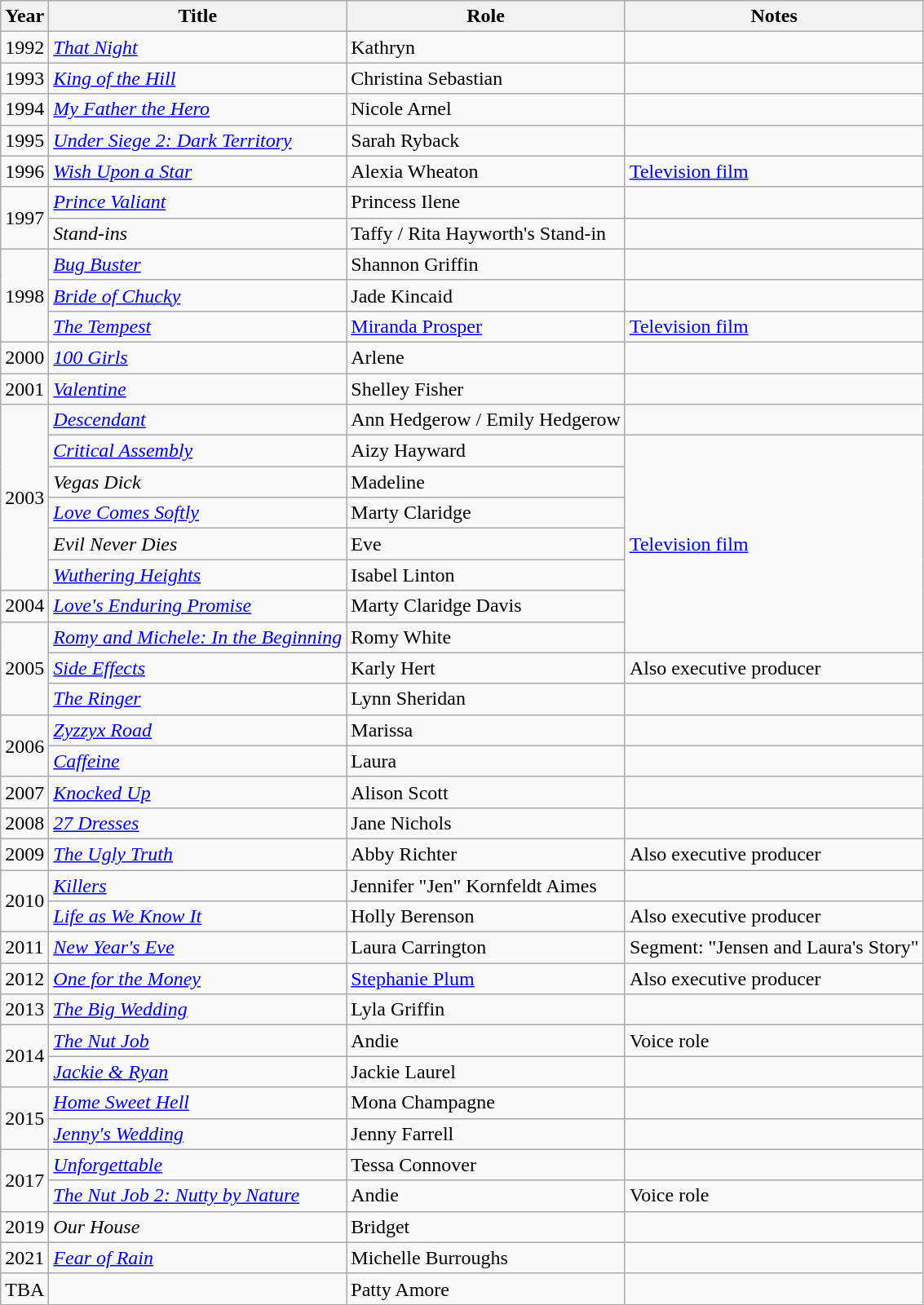<table class="wikitable sortable">
<tr>
<th>Year</th>
<th>Title</th>
<th>Role</th>
<th class="unsortable">Notes</th>
</tr>
<tr>
<td>1992</td>
<td><em><a href='#'>That Night</a></em></td>
<td>Kathryn</td>
<td></td>
</tr>
<tr>
<td>1993</td>
<td><em><a href='#'>King of the Hill</a></em></td>
<td>Christina Sebastian</td>
<td></td>
</tr>
<tr>
<td>1994</td>
<td><em><a href='#'>My Father the Hero</a></em></td>
<td>Nicole Arnel</td>
<td></td>
</tr>
<tr>
<td>1995</td>
<td><em><a href='#'>Under Siege 2: Dark Territory</a></em></td>
<td>Sarah Ryback</td>
<td></td>
</tr>
<tr>
<td>1996</td>
<td><em><a href='#'>Wish Upon a Star</a></em></td>
<td>Alexia Wheaton</td>
<td><a href='#'>Television film</a></td>
</tr>
<tr>
<td rowspan="2">1997</td>
<td><em><a href='#'>Prince Valiant</a></em></td>
<td>Princess Ilene</td>
<td></td>
</tr>
<tr>
<td><em>Stand-ins</em></td>
<td>Taffy / Rita Hayworth's Stand-in</td>
<td></td>
</tr>
<tr>
<td rowspan="3">1998</td>
<td><em><a href='#'>Bug Buster</a></em></td>
<td>Shannon Griffin</td>
<td></td>
</tr>
<tr>
<td><em><a href='#'>Bride of Chucky</a></em></td>
<td>Jade Kincaid</td>
<td></td>
</tr>
<tr>
<td><em><a href='#'>The Tempest</a></em></td>
<td><a href='#'>Miranda Prosper</a></td>
<td><a href='#'>Television film</a></td>
</tr>
<tr>
<td>2000</td>
<td><em><a href='#'>100 Girls</a></em></td>
<td>Arlene</td>
<td></td>
</tr>
<tr>
<td>2001</td>
<td><em><a href='#'>Valentine</a></em></td>
<td>Shelley Fisher</td>
<td></td>
</tr>
<tr>
<td rowspan="6">2003</td>
<td><em><a href='#'>Descendant</a></em></td>
<td>Ann Hedgerow / Emily Hedgerow</td>
<td></td>
</tr>
<tr>
<td><em><a href='#'>Critical Assembly</a></em></td>
<td>Aizy Hayward</td>
<td rowspan="7"><a href='#'>Television film</a></td>
</tr>
<tr>
<td><em>Vegas Dick</em></td>
<td>Madeline</td>
</tr>
<tr>
<td><em><a href='#'>Love Comes Softly</a></em></td>
<td>Marty Claridge</td>
</tr>
<tr>
<td><em>Evil Never Dies</em></td>
<td>Eve</td>
</tr>
<tr>
<td><em><a href='#'>Wuthering Heights</a></em></td>
<td>Isabel Linton</td>
</tr>
<tr>
<td>2004</td>
<td><em><a href='#'>Love's Enduring Promise</a></em></td>
<td>Marty Claridge Davis</td>
</tr>
<tr>
<td rowspan="3">2005</td>
<td><em><a href='#'>Romy and Michele: In the Beginning</a></em></td>
<td>Romy White</td>
</tr>
<tr>
<td><em><a href='#'>Side Effects</a></em></td>
<td>Karly Hert</td>
<td>Also executive producer</td>
</tr>
<tr>
<td><em><a href='#'>The Ringer</a></em></td>
<td>Lynn Sheridan</td>
<td></td>
</tr>
<tr>
<td rowspan="2">2006</td>
<td><em><a href='#'>Zyzzyx Road</a></em></td>
<td>Marissa</td>
<td></td>
</tr>
<tr>
<td><em><a href='#'>Caffeine</a></em></td>
<td>Laura</td>
<td></td>
</tr>
<tr>
<td>2007</td>
<td><em><a href='#'>Knocked Up</a></em></td>
<td>Alison Scott</td>
<td></td>
</tr>
<tr>
<td>2008</td>
<td><em><a href='#'>27 Dresses</a></em></td>
<td>Jane Nichols</td>
<td></td>
</tr>
<tr>
<td>2009</td>
<td><em><a href='#'>The Ugly Truth</a></em></td>
<td>Abby Richter</td>
<td>Also executive producer</td>
</tr>
<tr>
<td rowspan="2">2010</td>
<td><em><a href='#'>Killers</a></em></td>
<td>Jennifer "Jen" Kornfeldt Aimes</td>
<td></td>
</tr>
<tr>
<td><em><a href='#'>Life as We Know It</a></em></td>
<td>Holly Berenson</td>
<td>Also executive producer</td>
</tr>
<tr>
<td>2011</td>
<td><em><a href='#'>New Year's Eve</a></em></td>
<td>Laura Carrington</td>
<td>Segment: "Jensen and Laura's Story"</td>
</tr>
<tr>
<td>2012</td>
<td><em><a href='#'>One for the Money</a></em></td>
<td><a href='#'>Stephanie Plum</a></td>
<td>Also executive producer</td>
</tr>
<tr>
<td>2013</td>
<td><em><a href='#'>The Big Wedding</a></em></td>
<td>Lyla Griffin</td>
<td></td>
</tr>
<tr>
<td rowspan="2">2014</td>
<td><em><a href='#'>The Nut Job</a></em></td>
<td>Andie</td>
<td>Voice role</td>
</tr>
<tr>
<td><em><a href='#'>Jackie & Ryan</a></em></td>
<td>Jackie Laurel</td>
<td></td>
</tr>
<tr>
<td rowspan="2">2015</td>
<td><em><a href='#'>Home Sweet Hell</a></em></td>
<td>Mona Champagne</td>
<td></td>
</tr>
<tr>
<td><em><a href='#'>Jenny's Wedding</a></em></td>
<td>Jenny Farrell</td>
<td></td>
</tr>
<tr>
<td rowspan="2">2017</td>
<td><em><a href='#'>Unforgettable</a></em></td>
<td>Tessa Connover</td>
<td></td>
</tr>
<tr>
<td><em><a href='#'>The Nut Job 2: Nutty by Nature</a></em></td>
<td>Andie</td>
<td>Voice role</td>
</tr>
<tr>
<td>2019</td>
<td><em>Our House</em></td>
<td>Bridget</td>
<td></td>
</tr>
<tr>
<td>2021</td>
<td><em><a href='#'>Fear of Rain</a></em></td>
<td>Michelle Burroughs</td>
<td></td>
</tr>
<tr>
<td>TBA</td>
<td></td>
<td>Patty Amore</td>
<td></td>
</tr>
</table>
